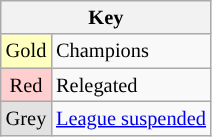<table class="wikitable" style="font-size:85%">
<tr>
<th colspan=2>Key</th>
</tr>
<tr>
<td bgcolor="#ffffbf" style="text-align: center;">Gold</td>
<td>Champions</td>
</tr>
<tr>
<td bgcolor="#ffcfcf" style="text-align: center;">Red</td>
<td>Relegated</td>
</tr>
<tr>
<td bgcolor="#e2e2e2" style="text-align: center;">Grey</td>
<td><a href='#'>League suspended</a></td>
</tr>
</table>
